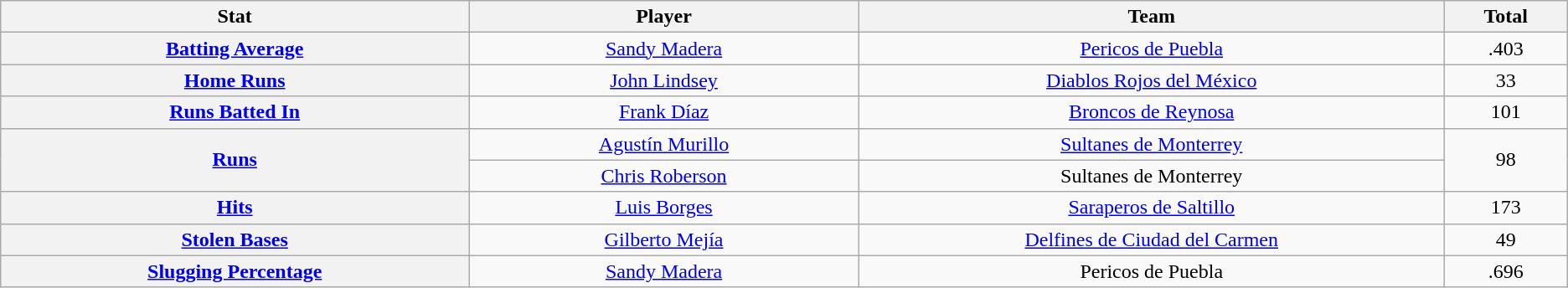<table class="wikitable" style="text-align:center;">
<tr>
<th scope="col" width="12%">Stat</th>
<th scope="col" width="10%">Player</th>
<th scope="col" width="15%">Team</th>
<th scope="col" width="3%">Total</th>
</tr>
<tr>
<th scope="row" style="text-align:center;"><a href='#'>Batting Average</a></th>
<td> <a href='#'>Sandy Madera</a></td>
<td><a href='#'>Pericos de Puebla</a></td>
<td>.403</td>
</tr>
<tr>
<th scope="row" style="text-align:center;"><a href='#'>Home Runs</a></th>
<td> <a href='#'>John Lindsey</a></td>
<td><a href='#'>Diablos Rojos del México</a></td>
<td>33</td>
</tr>
<tr>
<th scope="row" style="text-align:center;"><a href='#'>Runs Batted In</a></th>
<td> <a href='#'>Frank Díaz</a></td>
<td><a href='#'>Broncos de Reynosa</a></td>
<td>101</td>
</tr>
<tr>
<th scope="row" style="text-align:center;" rowspan=2><a href='#'>Runs</a></th>
<td> <a href='#'>Agustín Murillo</a></td>
<td><a href='#'>Sultanes de Monterrey</a></td>
<td rowspan=2>98</td>
</tr>
<tr>
<td> <a href='#'>Chris Roberson</a></td>
<td>Sultanes de Monterrey</td>
</tr>
<tr>
<th scope="row" style="text-align:center;"><a href='#'>Hits</a></th>
<td> <a href='#'>Luis Borges</a></td>
<td><a href='#'>Saraperos de Saltillo</a></td>
<td>173</td>
</tr>
<tr>
<th scope="row" style="text-align:center;"><a href='#'>Stolen Bases</a></th>
<td> <a href='#'>Gilberto Mejía</a></td>
<td><a href='#'>Delfines de Ciudad del Carmen</a></td>
<td>49</td>
</tr>
<tr>
<th scope="row" style="text-align:center;"><a href='#'>Slugging Percentage</a></th>
<td> <a href='#'>Sandy Madera</a></td>
<td>Pericos de Puebla</td>
<td>.696</td>
</tr>
</table>
